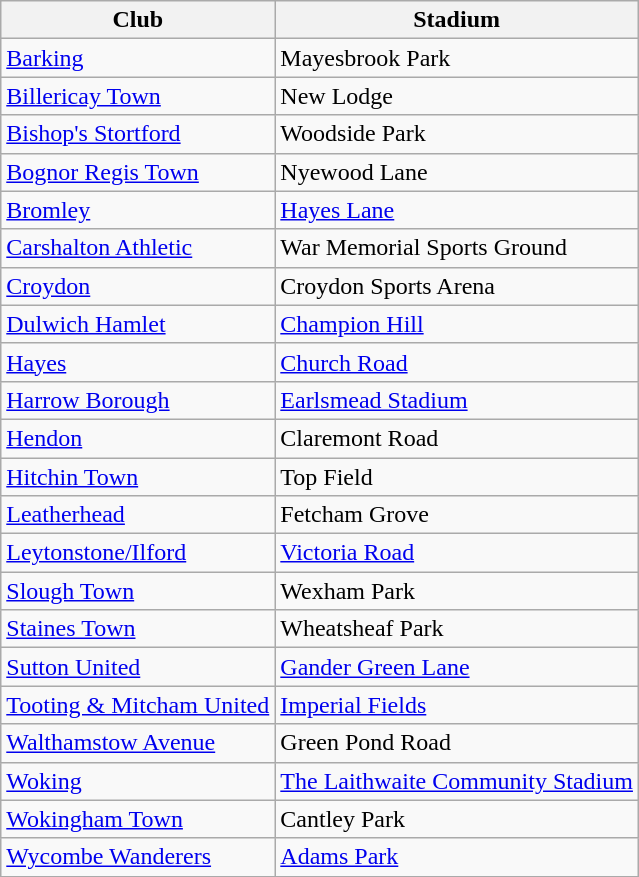<table class="wikitable sortable">
<tr>
<th>Club</th>
<th>Stadium</th>
</tr>
<tr>
<td><a href='#'>Barking</a></td>
<td>Mayesbrook Park</td>
</tr>
<tr>
<td><a href='#'>Billericay Town</a></td>
<td>New Lodge</td>
</tr>
<tr>
<td><a href='#'>Bishop's Stortford</a></td>
<td>Woodside Park</td>
</tr>
<tr>
<td><a href='#'>Bognor Regis Town</a></td>
<td>Nyewood Lane</td>
</tr>
<tr>
<td><a href='#'>Bromley</a></td>
<td><a href='#'>Hayes Lane</a></td>
</tr>
<tr>
<td><a href='#'>Carshalton Athletic</a></td>
<td>War Memorial Sports Ground</td>
</tr>
<tr>
<td><a href='#'>Croydon</a></td>
<td>Croydon Sports Arena</td>
</tr>
<tr>
<td><a href='#'>Dulwich Hamlet</a></td>
<td><a href='#'>Champion Hill</a></td>
</tr>
<tr>
<td><a href='#'>Hayes</a></td>
<td><a href='#'>Church Road</a></td>
</tr>
<tr>
<td><a href='#'>Harrow Borough</a></td>
<td><a href='#'>Earlsmead Stadium</a></td>
</tr>
<tr>
<td><a href='#'>Hendon</a></td>
<td>Claremont Road</td>
</tr>
<tr>
<td><a href='#'>Hitchin Town</a></td>
<td>Top Field</td>
</tr>
<tr>
<td><a href='#'>Leatherhead</a></td>
<td>Fetcham Grove</td>
</tr>
<tr>
<td><a href='#'>Leytonstone/Ilford</a></td>
<td><a href='#'>Victoria Road</a></td>
</tr>
<tr>
<td><a href='#'>Slough Town</a></td>
<td>Wexham Park</td>
</tr>
<tr>
<td><a href='#'>Staines Town</a></td>
<td>Wheatsheaf Park</td>
</tr>
<tr>
<td><a href='#'>Sutton United</a></td>
<td><a href='#'>Gander Green Lane</a></td>
</tr>
<tr>
<td><a href='#'>Tooting & Mitcham United</a></td>
<td><a href='#'>Imperial Fields</a></td>
</tr>
<tr>
<td><a href='#'>Walthamstow Avenue</a></td>
<td>Green Pond Road</td>
</tr>
<tr>
<td><a href='#'>Woking</a></td>
<td><a href='#'>The Laithwaite Community Stadium</a></td>
</tr>
<tr>
<td><a href='#'>Wokingham Town</a></td>
<td>Cantley Park</td>
</tr>
<tr>
<td><a href='#'>Wycombe Wanderers</a></td>
<td><a href='#'>Adams Park</a></td>
</tr>
</table>
